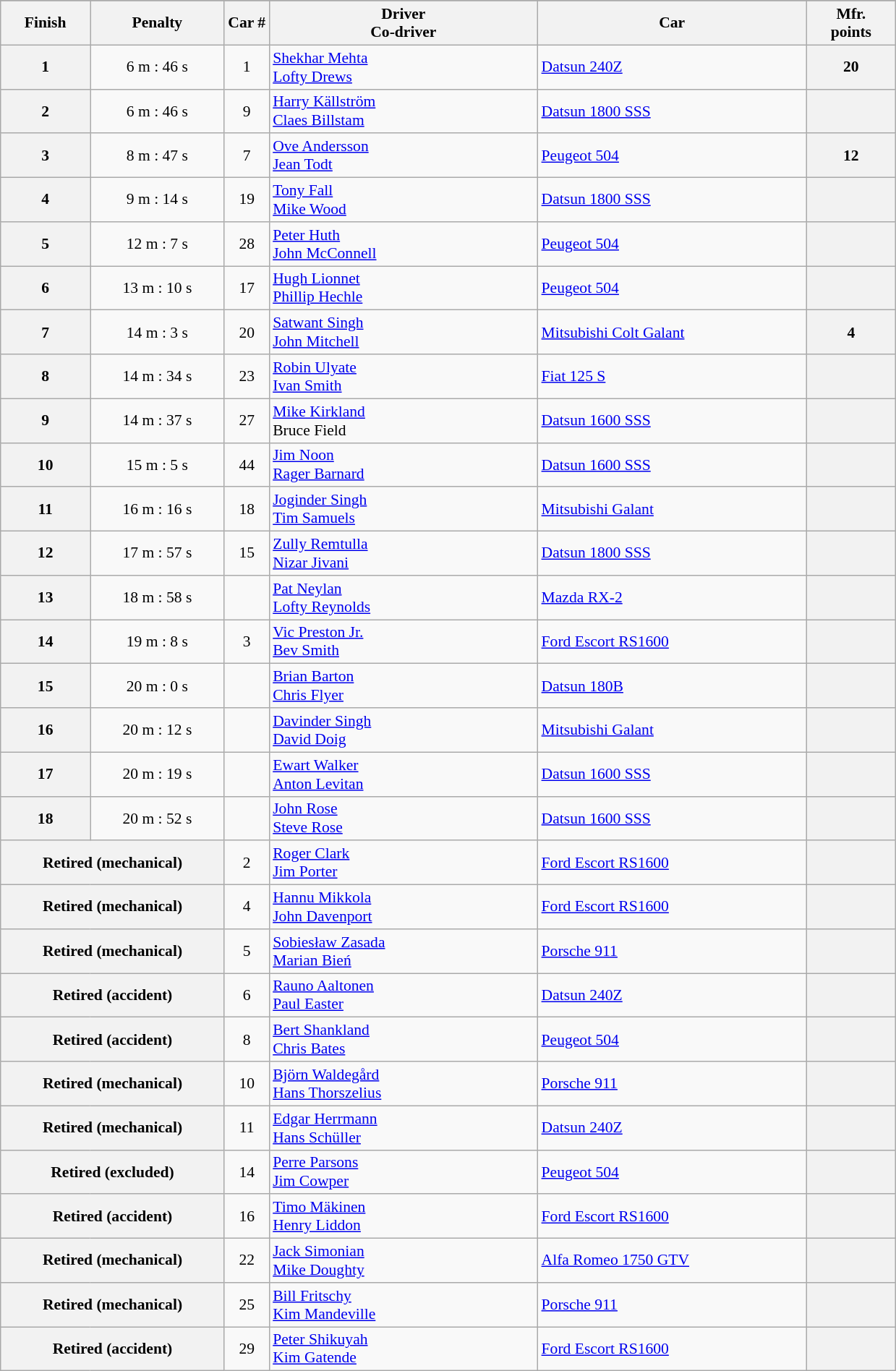<table class="wikitable" style="font-size:90%;">
<tr>
</tr>
<tr style="background:#efefef;">
<th width=10%>Finish</th>
<th width=15%>Penalty</th>
<th width=5%>Car #</th>
<th width=30%>Driver<br>Co-driver</th>
<th width=30%>Car</th>
<th width=10%>Mfr.<br>points</th>
</tr>
<tr align=center>
<th>1</th>
<td>6  m : 46 s</td>
<td>1</td>
<td align=left> <a href='#'>Shekhar Mehta</a><br> <a href='#'>Lofty Drews</a></td>
<td align=left> <a href='#'>Datsun 240Z</a></td>
<th>20</th>
</tr>
<tr align=center>
<th>2</th>
<td>6  m : 46 s</td>
<td>9</td>
<td align=left> <a href='#'>Harry Källström</a><br> <a href='#'>Claes Billstam</a></td>
<td align=left> <a href='#'>Datsun 1800 SSS</a></td>
<th></th>
</tr>
<tr align=center>
<th>3</th>
<td>8  m : 47 s</td>
<td>7</td>
<td align=left> <a href='#'>Ove Andersson</a><br> <a href='#'>Jean Todt</a></td>
<td align=left> <a href='#'>Peugeot 504</a></td>
<th>12</th>
</tr>
<tr align=center>
<th>4</th>
<td>9 m : 14 s</td>
<td>19</td>
<td align=left> <a href='#'>Tony Fall</a><br> <a href='#'>Mike Wood</a></td>
<td align=left> <a href='#'>Datsun 1800 SSS</a></td>
<th></th>
</tr>
<tr align=center>
<th>5</th>
<td>12 m : 7 s</td>
<td>28</td>
<td align=left> <a href='#'>Peter Huth</a><br> <a href='#'>John McConnell</a></td>
<td align=left> <a href='#'>Peugeot 504</a></td>
<th></th>
</tr>
<tr align=center>
<th>6</th>
<td>13 m : 10 s</td>
<td>17</td>
<td align=left> <a href='#'>Hugh Lionnet</a><br> <a href='#'>Phillip Hechle</a></td>
<td align=left> <a href='#'>Peugeot 504</a></td>
<th></th>
</tr>
<tr align=center>
<th>7</th>
<td>14 m : 3 s</td>
<td>20</td>
<td align=left> <a href='#'>Satwant Singh</a><br> <a href='#'>John Mitchell</a></td>
<td align=left> <a href='#'>Mitsubishi Colt Galant</a></td>
<th>4</th>
</tr>
<tr align=center>
<th>8</th>
<td>14 m : 34 s</td>
<td>23</td>
<td align=left> <a href='#'>Robin Ulyate</a><br> <a href='#'>Ivan Smith</a></td>
<td align=left> <a href='#'>Fiat 125 S</a></td>
<th></th>
</tr>
<tr align=center>
<th>9</th>
<td>14 m : 37 s</td>
<td>27</td>
<td align=left> <a href='#'>Mike Kirkland</a><br> Bruce Field</td>
<td align=left> <a href='#'>Datsun 1600 SSS</a></td>
<th></th>
</tr>
<tr align=center>
<th>10</th>
<td>15 m : 5 s</td>
<td>44</td>
<td align=left> <a href='#'>Jim Noon</a><br> <a href='#'>Rager Barnard</a></td>
<td align=left> <a href='#'>Datsun 1600 SSS</a></td>
<th></th>
</tr>
<tr align=center>
<th>11</th>
<td>16 m : 16 s</td>
<td>18</td>
<td align=left> <a href='#'>Joginder Singh</a><br> <a href='#'>Tim Samuels</a></td>
<td align=left> <a href='#'>Mitsubishi Galant</a></td>
<th></th>
</tr>
<tr align=center>
<th>12</th>
<td>17 m : 57 s</td>
<td>15</td>
<td align=left> <a href='#'>Zully Remtulla</a><br> <a href='#'>Nizar Jivani</a></td>
<td align=left> <a href='#'>Datsun 1800 SSS</a></td>
<th></th>
</tr>
<tr align=center>
<th>13</th>
<td>18 m : 58 s</td>
<td></td>
<td align=left> <a href='#'>Pat Neylan</a><br> <a href='#'>Lofty Reynolds</a></td>
<td align=left> <a href='#'>Mazda RX-2</a></td>
<th></th>
</tr>
<tr align=center>
<th>14</th>
<td>19 m : 8 s</td>
<td>3</td>
<td align=left> <a href='#'>Vic Preston Jr.</a><br> <a href='#'>Bev Smith</a></td>
<td align=left> <a href='#'>Ford Escort RS1600</a></td>
<th></th>
</tr>
<tr align=center>
<th>15</th>
<td>20 m : 0 s</td>
<td></td>
<td align=left> <a href='#'>Brian Barton</a><br> <a href='#'>Chris Flyer</a></td>
<td align=left> <a href='#'>Datsun 180B</a></td>
<th></th>
</tr>
<tr align=center>
<th>16</th>
<td>20 m : 12 s</td>
<td></td>
<td align=left> <a href='#'>Davinder Singh</a><br> <a href='#'>David Doig</a></td>
<td align=left> <a href='#'>Mitsubishi Galant</a></td>
<th></th>
</tr>
<tr align=center>
<th>17</th>
<td>20 m : 19 s</td>
<td></td>
<td align=left> <a href='#'>Ewart Walker</a><br> <a href='#'>Anton Levitan</a></td>
<td align=left> <a href='#'>Datsun 1600 SSS</a></td>
<th></th>
</tr>
<tr align=center>
<th>18</th>
<td>20 m : 52 s</td>
<td></td>
<td align=left> <a href='#'>John Rose</a><br> <a href='#'>Steve Rose</a></td>
<td align=left> <a href='#'>Datsun 1600 SSS</a></td>
<th></th>
</tr>
<tr align=center>
<th colspan=2>Retired (mechanical)</th>
<td>2</td>
<td align=left> <a href='#'>Roger Clark</a><br> <a href='#'>Jim Porter</a></td>
<td align=left> <a href='#'>Ford Escort RS1600</a></td>
<th></th>
</tr>
<tr align=center>
<th colspan=2>Retired (mechanical)</th>
<td>4</td>
<td align=left> <a href='#'>Hannu Mikkola</a><br> <a href='#'>John Davenport</a></td>
<td align=left> <a href='#'>Ford Escort RS1600</a></td>
<th></th>
</tr>
<tr align=center>
<th colspan=2>Retired (mechanical)</th>
<td>5</td>
<td align=left> <a href='#'>Sobiesław Zasada</a><br> <a href='#'>Marian Bień</a></td>
<td align=left> <a href='#'>Porsche 911</a></td>
<th></th>
</tr>
<tr align=center>
<th colspan=2>Retired (accident)</th>
<td>6</td>
<td align=left> <a href='#'>Rauno Aaltonen</a><br> <a href='#'>Paul Easter</a></td>
<td align=left> <a href='#'>Datsun 240Z</a></td>
<th></th>
</tr>
<tr align=center>
<th colspan=2>Retired (accident)</th>
<td>8</td>
<td align=left> <a href='#'>Bert Shankland</a><br> <a href='#'>Chris Bates</a></td>
<td align=left> <a href='#'>Peugeot 504</a></td>
<th></th>
</tr>
<tr align=center>
<th colspan=2>Retired (mechanical)</th>
<td>10</td>
<td align=left> <a href='#'>Björn Waldegård</a><br> <a href='#'>Hans Thorszelius</a></td>
<td align=left> <a href='#'>Porsche 911</a></td>
<th></th>
</tr>
<tr align=center>
<th colspan=2>Retired (mechanical)</th>
<td>11</td>
<td align=left> <a href='#'>Edgar Herrmann</a><br> <a href='#'>Hans Schüller</a></td>
<td align=left> <a href='#'>Datsun 240Z</a></td>
<th></th>
</tr>
<tr align=center>
<th colspan=2>Retired (excluded)</th>
<td>14</td>
<td align=left> <a href='#'>Perre Parsons</a><br> <a href='#'>Jim Cowper</a></td>
<td align=left> <a href='#'>Peugeot 504</a></td>
<th></th>
</tr>
<tr align=center>
<th colspan=2>Retired (accident)</th>
<td>16</td>
<td align=left> <a href='#'>Timo Mäkinen</a><br> <a href='#'>Henry Liddon</a></td>
<td align=left> <a href='#'>Ford Escort RS1600</a></td>
<th></th>
</tr>
<tr align=center>
<th colspan=2>Retired (mechanical)</th>
<td>22</td>
<td align=left> <a href='#'>Jack Simonian</a><br> <a href='#'>Mike Doughty</a></td>
<td align=left> <a href='#'>Alfa Romeo 1750 GTV</a></td>
<th></th>
</tr>
<tr align=center>
<th colspan=2>Retired (mechanical)</th>
<td>25</td>
<td align=left> <a href='#'>Bill Fritschy</a><br> <a href='#'>Kim Mandeville</a></td>
<td align=left> <a href='#'>Porsche 911</a></td>
<th></th>
</tr>
<tr align=center>
<th colspan=2>Retired (accident)</th>
<td>29</td>
<td align=left> <a href='#'>Peter Shikuyah</a><br> <a href='#'>Kim Gatende</a></td>
<td align=left> <a href='#'>Ford Escort RS1600</a></td>
<th></th>
</tr>
</table>
